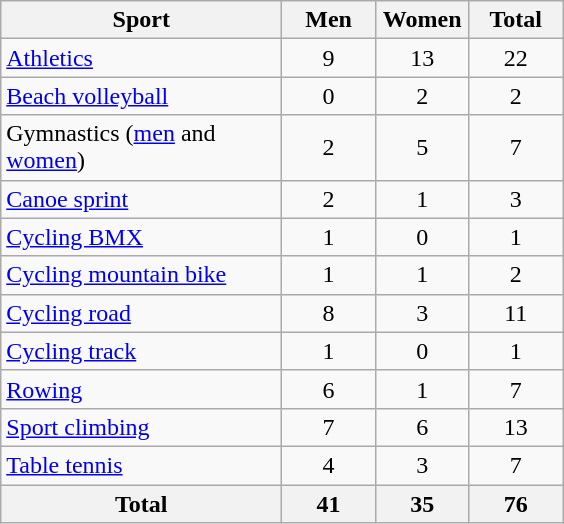<table class="wikitable sortable" style="text-align:center;">
<tr>
<th width=180>Sport</th>
<th width=55>Men</th>
<th width=55>Women</th>
<th width=55>Total</th>
</tr>
<tr>
<td align=left><a href='#'>Athletics</a></td>
<td>9</td>
<td>13</td>
<td>22</td>
</tr>
<tr>
<td align=left><a href='#'>Beach volleyball</a></td>
<td>0</td>
<td>2</td>
<td>2</td>
</tr>
<tr>
<td align=left>Gymnastics (<a href='#'>men</a> and <a href='#'>women</a>)</td>
<td>2</td>
<td>5</td>
<td>7</td>
</tr>
<tr>
<td align=left><a href='#'>Canoe sprint</a></td>
<td>2</td>
<td>1</td>
<td>3</td>
</tr>
<tr>
<td align=left><a href='#'>Cycling BMX</a></td>
<td>1</td>
<td>0</td>
<td>1</td>
</tr>
<tr>
<td align=left><a href='#'>Cycling mountain bike</a></td>
<td>1</td>
<td>1</td>
<td>2</td>
</tr>
<tr>
<td align=left><a href='#'>Cycling road</a></td>
<td>8</td>
<td>3</td>
<td>11</td>
</tr>
<tr>
<td align=left><a href='#'>Cycling track</a></td>
<td>1</td>
<td>0</td>
<td>1</td>
</tr>
<tr>
<td align=left><a href='#'>Rowing</a></td>
<td>6</td>
<td>1</td>
<td>7</td>
</tr>
<tr>
<td align=left><a href='#'>Sport climbing</a></td>
<td>7</td>
<td>6</td>
<td>13</td>
</tr>
<tr>
<td align=left><a href='#'>Table tennis</a></td>
<td>4</td>
<td>3</td>
<td>7</td>
</tr>
<tr>
<th align=left>Total</th>
<th>41</th>
<th>35</th>
<th>76</th>
</tr>
</table>
